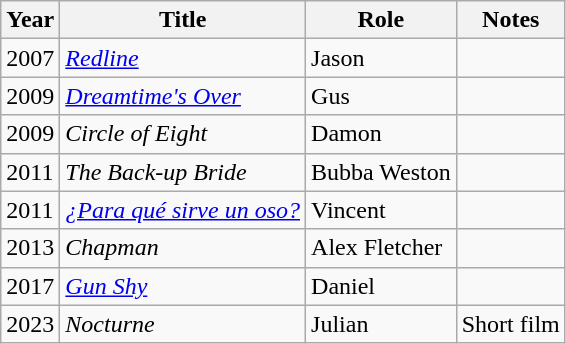<table class="wikitable sortable">
<tr>
<th>Year</th>
<th>Title</th>
<th>Role</th>
<th>Notes</th>
</tr>
<tr>
<td>2007</td>
<td><a href='#'><em>Redline</em></a></td>
<td>Jason</td>
<td></td>
</tr>
<tr>
<td>2009</td>
<td><em><a href='#'>Dreamtime's Over</a></em></td>
<td>Gus</td>
<td></td>
</tr>
<tr>
<td>2009</td>
<td><em>Circle of Eight</em></td>
<td>Damon</td>
<td></td>
</tr>
<tr>
<td>2011</td>
<td><em>The Back-up Bride</em></td>
<td>Bubba Weston</td>
<td></td>
</tr>
<tr>
<td>2011</td>
<td><em><a href='#'>¿Para qué sirve un oso?</a></em></td>
<td>Vincent</td>
<td></td>
</tr>
<tr>
<td>2013</td>
<td><em>Chapman</em></td>
<td>Alex Fletcher</td>
<td></td>
</tr>
<tr>
<td>2017</td>
<td><a href='#'><em>Gun Shy</em></a></td>
<td>Daniel</td>
<td></td>
</tr>
<tr>
<td>2023</td>
<td><em>Nocturne</em></td>
<td>Julian</td>
<td>Short film</td>
</tr>
</table>
